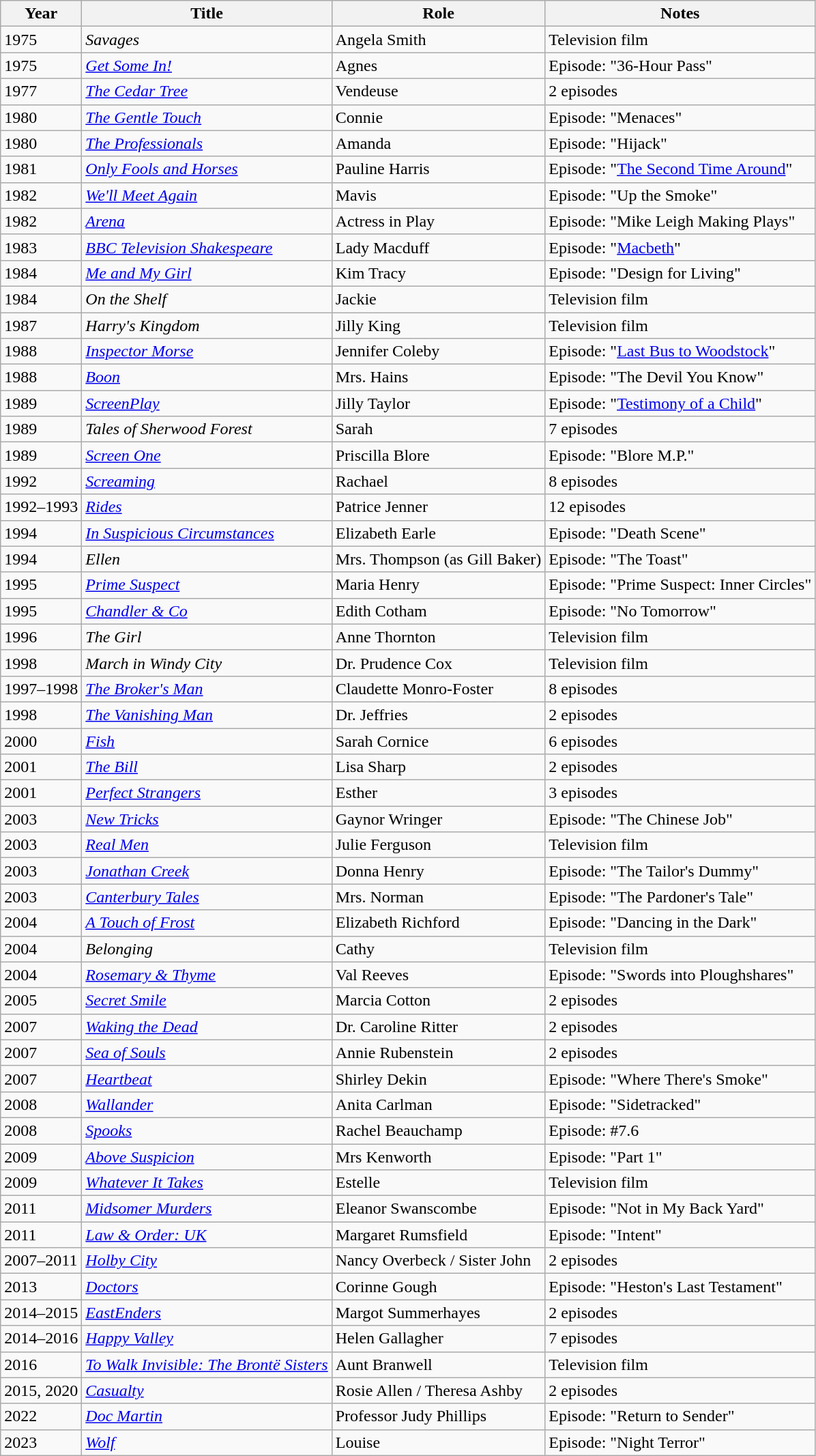<table class="wikitable sortable">
<tr>
<th>Year</th>
<th>Title</th>
<th>Role</th>
<th class="unsortable">Notes</th>
</tr>
<tr>
<td>1975</td>
<td><em>Savages</em></td>
<td>Angela Smith</td>
<td>Television film</td>
</tr>
<tr>
<td>1975</td>
<td><em><a href='#'>Get Some In!</a></em></td>
<td>Agnes</td>
<td>Episode: "36-Hour Pass"</td>
</tr>
<tr>
<td>1977</td>
<td><em><a href='#'>The Cedar Tree</a></em></td>
<td>Vendeuse</td>
<td>2 episodes</td>
</tr>
<tr>
<td>1980</td>
<td><em><a href='#'>The Gentle Touch</a></em></td>
<td>Connie</td>
<td>Episode: "Menaces"</td>
</tr>
<tr>
<td>1980</td>
<td><em><a href='#'>The Professionals</a></em></td>
<td>Amanda</td>
<td>Episode: "Hijack"</td>
</tr>
<tr>
<td>1981</td>
<td><em><a href='#'>Only Fools and Horses</a></em></td>
<td>Pauline Harris</td>
<td>Episode: "<a href='#'>The Second Time Around</a>"</td>
</tr>
<tr>
<td>1982</td>
<td><em><a href='#'>We'll Meet Again</a></em></td>
<td>Mavis</td>
<td>Episode: "Up the Smoke"</td>
</tr>
<tr>
<td>1982</td>
<td><em><a href='#'>Arena</a></em></td>
<td>Actress in Play</td>
<td>Episode: "Mike Leigh Making Plays"</td>
</tr>
<tr>
<td>1983</td>
<td><em><a href='#'>BBC Television Shakespeare</a></em></td>
<td>Lady Macduff</td>
<td>Episode: "<a href='#'>Macbeth</a>"</td>
</tr>
<tr>
<td>1984</td>
<td><em><a href='#'>Me and My Girl</a></em></td>
<td>Kim Tracy</td>
<td>Episode: "Design for Living"</td>
</tr>
<tr>
<td>1984</td>
<td><em>On the Shelf</em></td>
<td>Jackie</td>
<td>Television film</td>
</tr>
<tr>
<td>1987</td>
<td><em>Harry's Kingdom</em></td>
<td>Jilly King</td>
<td>Television film</td>
</tr>
<tr>
<td>1988</td>
<td><em><a href='#'>Inspector Morse</a></em></td>
<td>Jennifer Coleby</td>
<td>Episode: "<a href='#'>Last Bus to Woodstock</a>"</td>
</tr>
<tr>
<td>1988</td>
<td><em><a href='#'>Boon</a></em></td>
<td>Mrs. Hains</td>
<td>Episode: "The Devil You Know"</td>
</tr>
<tr>
<td>1989</td>
<td><em><a href='#'>ScreenPlay</a></em></td>
<td>Jilly Taylor</td>
<td>Episode: "<a href='#'>Testimony of a Child</a>"</td>
</tr>
<tr>
<td>1989</td>
<td><em>Tales of Sherwood Forest</em></td>
<td>Sarah</td>
<td>7 episodes</td>
</tr>
<tr>
<td>1989</td>
<td><em><a href='#'>Screen One</a></em></td>
<td>Priscilla Blore</td>
<td>Episode: "Blore M.P."</td>
</tr>
<tr>
<td>1992</td>
<td><em><a href='#'>Screaming</a></em></td>
<td>Rachael</td>
<td>8 episodes</td>
</tr>
<tr>
<td>1992–1993</td>
<td><em><a href='#'>Rides</a></em></td>
<td>Patrice Jenner</td>
<td>12 episodes</td>
</tr>
<tr>
<td>1994</td>
<td><em><a href='#'>In Suspicious Circumstances</a></em></td>
<td>Elizabeth Earle</td>
<td>Episode: "Death Scene"</td>
</tr>
<tr>
<td>1994</td>
<td><em>Ellen</em></td>
<td>Mrs. Thompson (as Gill Baker)</td>
<td>Episode: "The Toast"</td>
</tr>
<tr>
<td>1995</td>
<td><em><a href='#'>Prime Suspect</a></em></td>
<td>Maria Henry</td>
<td>Episode: "Prime Suspect: Inner Circles"</td>
</tr>
<tr>
<td>1995</td>
<td><em><a href='#'>Chandler & Co</a></em></td>
<td>Edith Cotham</td>
<td>Episode: "No Tomorrow"</td>
</tr>
<tr>
<td>1996</td>
<td><em>The Girl</em></td>
<td>Anne Thornton</td>
<td>Television film</td>
</tr>
<tr>
<td>1998</td>
<td><em>March in Windy City</em></td>
<td>Dr. Prudence Cox</td>
<td>Television film</td>
</tr>
<tr>
<td>1997–1998</td>
<td><em><a href='#'>The Broker's Man</a></em></td>
<td>Claudette Monro-Foster</td>
<td>8 episodes</td>
</tr>
<tr>
<td>1998</td>
<td><em><a href='#'>The Vanishing Man</a></em></td>
<td>Dr. Jeffries</td>
<td>2 episodes</td>
</tr>
<tr>
<td>2000</td>
<td><em><a href='#'>Fish</a></em></td>
<td>Sarah Cornice</td>
<td>6 episodes</td>
</tr>
<tr>
<td>2001</td>
<td><em><a href='#'>The Bill</a></em></td>
<td>Lisa Sharp</td>
<td>2 episodes</td>
</tr>
<tr>
<td>2001</td>
<td><em><a href='#'>Perfect Strangers</a></em></td>
<td>Esther</td>
<td>3 episodes</td>
</tr>
<tr>
<td>2003</td>
<td><em><a href='#'>New Tricks</a></em></td>
<td>Gaynor Wringer</td>
<td>Episode: "The Chinese Job"</td>
</tr>
<tr>
<td>2003</td>
<td><em><a href='#'>Real Men</a></em></td>
<td>Julie Ferguson</td>
<td>Television film</td>
</tr>
<tr>
<td>2003</td>
<td><em><a href='#'>Jonathan Creek</a></em></td>
<td>Donna Henry</td>
<td>Episode: "The Tailor's Dummy"</td>
</tr>
<tr>
<td>2003</td>
<td><em><a href='#'>Canterbury Tales</a></em></td>
<td>Mrs. Norman</td>
<td>Episode: "The Pardoner's Tale"</td>
</tr>
<tr>
<td>2004</td>
<td><em><a href='#'>A Touch of Frost</a></em></td>
<td>Elizabeth Richford</td>
<td>Episode: "Dancing in the Dark"</td>
</tr>
<tr>
<td>2004</td>
<td><em>Belonging</em></td>
<td>Cathy</td>
<td>Television film</td>
</tr>
<tr>
<td>2004</td>
<td><em><a href='#'>Rosemary & Thyme</a></em></td>
<td>Val Reeves</td>
<td>Episode: "Swords into Ploughshares"</td>
</tr>
<tr>
<td>2005</td>
<td><em><a href='#'>Secret Smile</a></em></td>
<td>Marcia Cotton</td>
<td>2 episodes</td>
</tr>
<tr>
<td>2007</td>
<td><em><a href='#'>Waking the Dead</a></em></td>
<td>Dr. Caroline Ritter</td>
<td>2 episodes</td>
</tr>
<tr>
<td>2007</td>
<td><em><a href='#'>Sea of Souls</a></em></td>
<td>Annie Rubenstein</td>
<td>2 episodes</td>
</tr>
<tr>
<td>2007</td>
<td><em><a href='#'>Heartbeat</a></em></td>
<td>Shirley Dekin</td>
<td>Episode: "Where There's Smoke"</td>
</tr>
<tr>
<td>2008</td>
<td><em><a href='#'>Wallander</a></em></td>
<td>Anita Carlman</td>
<td>Episode: "Sidetracked"</td>
</tr>
<tr>
<td>2008</td>
<td><em><a href='#'>Spooks</a></em></td>
<td>Rachel Beauchamp</td>
<td>Episode: #7.6</td>
</tr>
<tr>
<td>2009</td>
<td><em><a href='#'>Above Suspicion</a></em></td>
<td>Mrs Kenworth</td>
<td>Episode: "Part 1"</td>
</tr>
<tr>
<td>2009</td>
<td><em><a href='#'>Whatever It Takes</a></em></td>
<td>Estelle</td>
<td>Television film</td>
</tr>
<tr>
<td>2011</td>
<td><em><a href='#'>Midsomer Murders</a></em></td>
<td>Eleanor Swanscombe</td>
<td>Episode: "Not in My Back Yard"</td>
</tr>
<tr>
<td>2011</td>
<td><em><a href='#'>Law & Order: UK</a></em></td>
<td>Margaret Rumsfield</td>
<td>Episode: "Intent"</td>
</tr>
<tr>
<td>2007–2011</td>
<td><em><a href='#'>Holby City</a></em></td>
<td>Nancy Overbeck / Sister John</td>
<td>2 episodes</td>
</tr>
<tr>
<td>2013</td>
<td><em><a href='#'>Doctors</a></em></td>
<td>Corinne Gough</td>
<td>Episode: "Heston's Last Testament"</td>
</tr>
<tr>
<td>2014–2015</td>
<td><em><a href='#'>EastEnders</a></em></td>
<td>Margot Summerhayes</td>
<td>2 episodes</td>
</tr>
<tr>
<td>2014–2016</td>
<td><em><a href='#'>Happy Valley</a></em></td>
<td>Helen Gallagher</td>
<td>7 episodes</td>
</tr>
<tr>
<td>2016</td>
<td><em><a href='#'>To Walk Invisible: The Brontë Sisters</a></em></td>
<td>Aunt Branwell</td>
<td>Television film</td>
</tr>
<tr>
<td>2015, 2020</td>
<td><em><a href='#'>Casualty</a></em></td>
<td>Rosie Allen / Theresa Ashby</td>
<td>2 episodes</td>
</tr>
<tr>
<td>2022</td>
<td><em><a href='#'>Doc Martin</a></em></td>
<td>Professor Judy Phillips</td>
<td>Episode: "Return to Sender"</td>
</tr>
<tr>
<td>2023</td>
<td><em><a href='#'>Wolf</a></em></td>
<td>Louise</td>
<td>Episode: "Night Terror"</td>
</tr>
</table>
